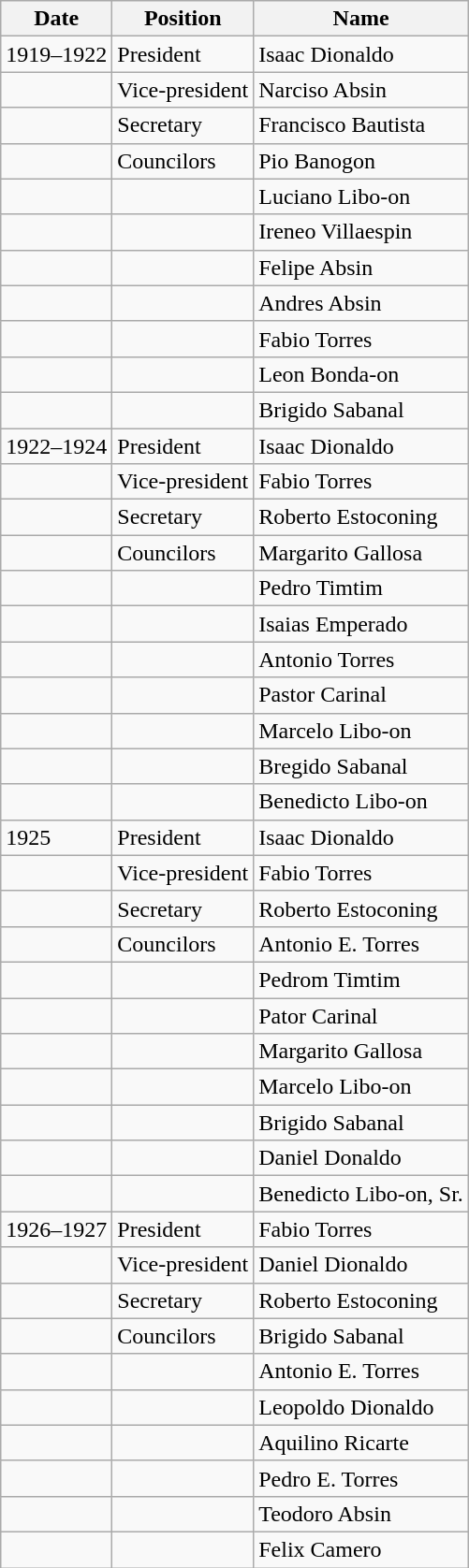<table class="wikitable">
<tr>
<th>Date</th>
<th>Position</th>
<th>Name</th>
</tr>
<tr>
<td>1919–1922</td>
<td>President</td>
<td>Isaac Dionaldo</td>
</tr>
<tr>
<td></td>
<td>Vice-president</td>
<td>Narciso Absin</td>
</tr>
<tr>
<td></td>
<td>Secretary</td>
<td>Francisco Bautista</td>
</tr>
<tr>
<td></td>
<td>Councilors</td>
<td>Pio Banogon</td>
</tr>
<tr>
<td></td>
<td></td>
<td>Luciano Libo-on</td>
</tr>
<tr>
<td></td>
<td></td>
<td>Ireneo Villaespin</td>
</tr>
<tr>
<td></td>
<td></td>
<td>Felipe Absin</td>
</tr>
<tr>
<td></td>
<td></td>
<td>Andres Absin</td>
</tr>
<tr>
<td></td>
<td></td>
<td>Fabio Torres</td>
</tr>
<tr>
<td></td>
<td></td>
<td>Leon Bonda-on</td>
</tr>
<tr>
<td></td>
<td></td>
<td>Brigido Sabanal</td>
</tr>
<tr>
<td>1922–1924</td>
<td>President</td>
<td>Isaac Dionaldo</td>
</tr>
<tr>
<td></td>
<td>Vice-president</td>
<td>Fabio Torres</td>
</tr>
<tr>
<td></td>
<td>Secretary</td>
<td>Roberto Estoconing</td>
</tr>
<tr>
<td></td>
<td>Councilors</td>
<td>Margarito Gallosa</td>
</tr>
<tr>
<td></td>
<td></td>
<td>Pedro Timtim</td>
</tr>
<tr>
<td></td>
<td></td>
<td>Isaias Emperado</td>
</tr>
<tr>
<td></td>
<td></td>
<td>Antonio Torres</td>
</tr>
<tr>
<td></td>
<td></td>
<td>Pastor Carinal</td>
</tr>
<tr>
<td></td>
<td></td>
<td>Marcelo Libo-on</td>
</tr>
<tr>
<td></td>
<td></td>
<td>Bregido Sabanal</td>
</tr>
<tr>
<td></td>
<td></td>
<td>Benedicto Libo-on</td>
</tr>
<tr>
<td>1925</td>
<td>President</td>
<td>Isaac Dionaldo</td>
</tr>
<tr>
<td></td>
<td>Vice-president</td>
<td>Fabio Torres</td>
</tr>
<tr>
<td></td>
<td>Secretary</td>
<td>Roberto Estoconing</td>
</tr>
<tr>
<td></td>
<td>Councilors</td>
<td>Antonio E. Torres</td>
</tr>
<tr>
<td></td>
<td></td>
<td>Pedrom Timtim</td>
</tr>
<tr>
<td></td>
<td></td>
<td>Pator Carinal</td>
</tr>
<tr>
<td></td>
<td></td>
<td>Margarito Gallosa</td>
</tr>
<tr>
<td></td>
<td></td>
<td>Marcelo Libo-on</td>
</tr>
<tr>
<td></td>
<td></td>
<td>Brigido Sabanal</td>
</tr>
<tr>
<td></td>
<td></td>
<td>Daniel Donaldo</td>
</tr>
<tr>
<td></td>
<td></td>
<td>Benedicto Libo-on, Sr.</td>
</tr>
<tr>
<td>1926–1927</td>
<td>President</td>
<td>Fabio Torres</td>
</tr>
<tr>
<td></td>
<td>Vice-president</td>
<td>Daniel Dionaldo</td>
</tr>
<tr>
<td></td>
<td>Secretary</td>
<td>Roberto Estoconing</td>
</tr>
<tr>
<td></td>
<td>Councilors</td>
<td>Brigido Sabanal</td>
</tr>
<tr>
<td></td>
<td></td>
<td>Antonio E. Torres</td>
</tr>
<tr>
<td></td>
<td></td>
<td>Leopoldo Dionaldo</td>
</tr>
<tr>
<td></td>
<td></td>
<td>Aquilino Ricarte</td>
</tr>
<tr>
<td></td>
<td></td>
<td>Pedro E. Torres</td>
</tr>
<tr>
<td></td>
<td></td>
<td>Teodoro Absin</td>
</tr>
<tr>
<td></td>
<td></td>
<td>Felix Camero</td>
</tr>
</table>
